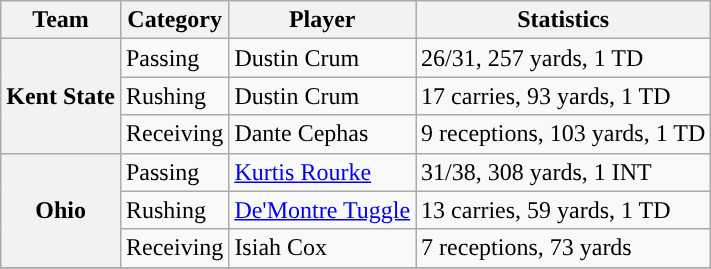<table class="wikitable" style="float: left;">
<tr>
<th>Team</th>
<th>Category</th>
<th>Player</th>
<th>Statistics</th>
</tr>
<tr>
<th rowspan=3>Kent State</th>
<td>Passing</td>
<td>Dustin Crum</td>
<td>26/31, 257 yards, 1 TD</td>
</tr>
<tr>
<td>Rushing</td>
<td>Dustin Crum</td>
<td>17 carries, 93 yards, 1 TD</td>
</tr>
<tr>
<td>Receiving</td>
<td>Dante Cephas</td>
<td>9 receptions, 103 yards, 1 TD</td>
</tr>
<tr>
<th rowspan=3 style=>Ohio</th>
<td>Passing</td>
<td><a href='#'>Kurtis Rourke</a></td>
<td>31/38, 308 yards, 1 INT</td>
</tr>
<tr>
<td>Rushing</td>
<td><a href='#'>De'Montre Tuggle</a></td>
<td>13 carries, 59 yards, 1 TD</td>
</tr>
<tr>
<td>Receiving</td>
<td>Isiah Cox</td>
<td>7 receptions, 73 yards</td>
</tr>
<tr>
</tr>
</table>
